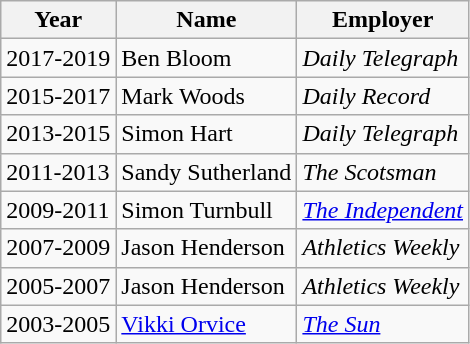<table class="wikitable sortable">
<tr>
<th>Year</th>
<th>Name</th>
<th>Employer</th>
</tr>
<tr>
<td>2017-2019</td>
<td>Ben Bloom</td>
<td><em>Daily Telegraph</em></td>
</tr>
<tr>
<td>2015-2017</td>
<td>Mark Woods</td>
<td><em>Daily Record</em></td>
</tr>
<tr>
<td>2013-2015</td>
<td>Simon Hart</td>
<td><em>Daily Telegraph</em></td>
</tr>
<tr>
<td>2011-2013</td>
<td>Sandy Sutherland</td>
<td><em>The Scotsman</em></td>
</tr>
<tr>
<td>2009-2011</td>
<td>Simon Turnbull</td>
<td><em><a href='#'>The Independent</a></em></td>
</tr>
<tr>
<td>2007-2009</td>
<td>Jason Henderson</td>
<td><em>Athletics Weekly</em></td>
</tr>
<tr>
<td>2005-2007</td>
<td>Jason Henderson</td>
<td><em>Athletics Weekly</em></td>
</tr>
<tr>
<td>2003-2005</td>
<td><a href='#'>Vikki Orvice</a></td>
<td><em><a href='#'>The Sun</a></em></td>
</tr>
</table>
